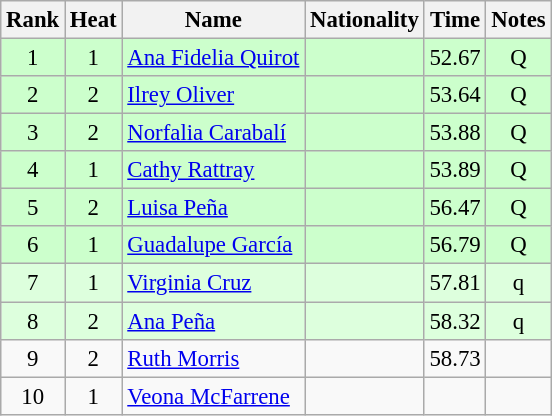<table class="wikitable sortable" style="text-align:center; font-size:95%">
<tr>
<th>Rank</th>
<th>Heat</th>
<th>Name</th>
<th>Nationality</th>
<th>Time</th>
<th>Notes</th>
</tr>
<tr bgcolor=ccffcc>
<td>1</td>
<td>1</td>
<td align=left><a href='#'>Ana Fidelia Quirot</a></td>
<td align=left></td>
<td>52.67</td>
<td>Q</td>
</tr>
<tr bgcolor=ccffcc>
<td>2</td>
<td>2</td>
<td align=left><a href='#'>Ilrey Oliver</a></td>
<td align=left></td>
<td>53.64</td>
<td>Q</td>
</tr>
<tr bgcolor=ccffcc>
<td>3</td>
<td>2</td>
<td align=left><a href='#'>Norfalia Carabalí</a></td>
<td align=left></td>
<td>53.88</td>
<td>Q</td>
</tr>
<tr bgcolor=ccffcc>
<td>4</td>
<td>1</td>
<td align=left><a href='#'>Cathy Rattray</a></td>
<td align=left></td>
<td>53.89</td>
<td>Q</td>
</tr>
<tr bgcolor=ccffcc>
<td>5</td>
<td>2</td>
<td align=left><a href='#'>Luisa Peña</a></td>
<td align=left></td>
<td>56.47</td>
<td>Q</td>
</tr>
<tr bgcolor=ccffcc>
<td>6</td>
<td>1</td>
<td align=left><a href='#'>Guadalupe García</a></td>
<td align=left></td>
<td>56.79</td>
<td>Q</td>
</tr>
<tr bgcolor=ddffdd>
<td>7</td>
<td>1</td>
<td align=left><a href='#'>Virginia Cruz</a></td>
<td align=left></td>
<td>57.81</td>
<td>q</td>
</tr>
<tr bgcolor=ddffdd>
<td>8</td>
<td>2</td>
<td align=left><a href='#'>Ana Peña</a></td>
<td align=left></td>
<td>58.32</td>
<td>q</td>
</tr>
<tr>
<td>9</td>
<td>2</td>
<td align=left><a href='#'>Ruth Morris</a></td>
<td align=left></td>
<td>58.73</td>
<td></td>
</tr>
<tr>
<td>10</td>
<td>1</td>
<td align=left><a href='#'>Veona McFarrene</a></td>
<td align=left></td>
<td></td>
<td></td>
</tr>
</table>
